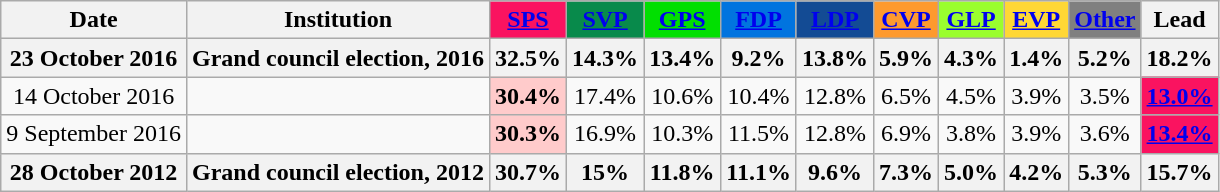<table class="wikitable sortable" style=text-align:center>
<tr>
<th !style="width:100px;">Date</th>
<th>Institution</th>
<th style="background:#FA1360; width:30px;"><a href='#'><span>SPS</span></a></th>
<th style="background:#088A4B; width:30px;"><a href='#'><span>SVP</span></a></th>
<th style="background:#01DF01; width:30px;"><a href='#'><span>GPS</span></a></th>
<th style="background:#0174DF; width:30px;"><a href='#'><span>FDP</span></a></th>
<th style="background:#134B94; width:30px;"><a href='#'><span>LDP</span></a></th>
<th style="background:#FE9A2E; width:30px;"><a href='#'><span>CVP</span></a></th>
<th style="background:#9AFE2E; width:30px;"><a href='#'><span>GLP</span></a></th>
<th style="background:#FFD735; width:30px;"><a href='#'><span>EVP</span></a></th>
<th style="background:gray; width:30px;"><a href='#'><span>Other</span></a></th>
<th>Lead</th>
</tr>
<tr>
<th>23 October 2016</th>
<th>Grand council election, 2016</th>
<th>32.5%</th>
<th>14.3%</th>
<th>13.4%</th>
<th>9.2%</th>
<th>13.8%</th>
<th>5.9%</th>
<th>4.3%</th>
<th>1.4%</th>
<th>5.2%</th>
<th>18.2%</th>
</tr>
<tr>
<td>14 October 2016</td>
<td align="left"> </td>
<td style="background:#FFCBCB"><strong>30.4%</strong></td>
<td>17.4%</td>
<td>10.6%</td>
<td>10.4%</td>
<td>12.8%</td>
<td>6.5%</td>
<td>4.5%</td>
<td>3.9%</td>
<td>3.5%</td>
<td style="background:#FA1360; width:30px;"><a href='#'><span><strong>13.0%</strong></span></a></td>
</tr>
<tr>
<td>9 September 2016</td>
<td align="left"> </td>
<td style="background:#FFCBCB"><strong>30.3%</strong></td>
<td>16.9%</td>
<td>10.3%</td>
<td>11.5%</td>
<td>12.8%</td>
<td>6.9%</td>
<td>3.8%</td>
<td>3.9%</td>
<td>3.6%</td>
<td style="background:#FA1360; width:30px;"><a href='#'><span><strong>13.4%</strong></span></a></td>
</tr>
<tr class="sortbottom">
<th>28 October 2012</th>
<th>Grand council election, 2012</th>
<th>30.7%</th>
<th>15%</th>
<th>11.8%</th>
<th>11.1%</th>
<th>9.6%</th>
<th>7.3%</th>
<th>5.0%</th>
<th>4.2%</th>
<th>5.3%</th>
<th>15.7%</th>
</tr>
</table>
